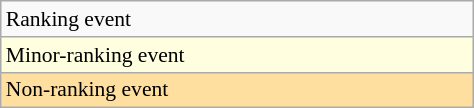<table class="wikitable" style="font-size:90%; width:25%;">
<tr>
<td>Ranking event</td>
</tr>
<tr style="background:lightyellow;">
<td> Minor-ranking event</td>
</tr>
<tr style="background:#ffdf9f;">
<td> Non-ranking event</td>
</tr>
</table>
